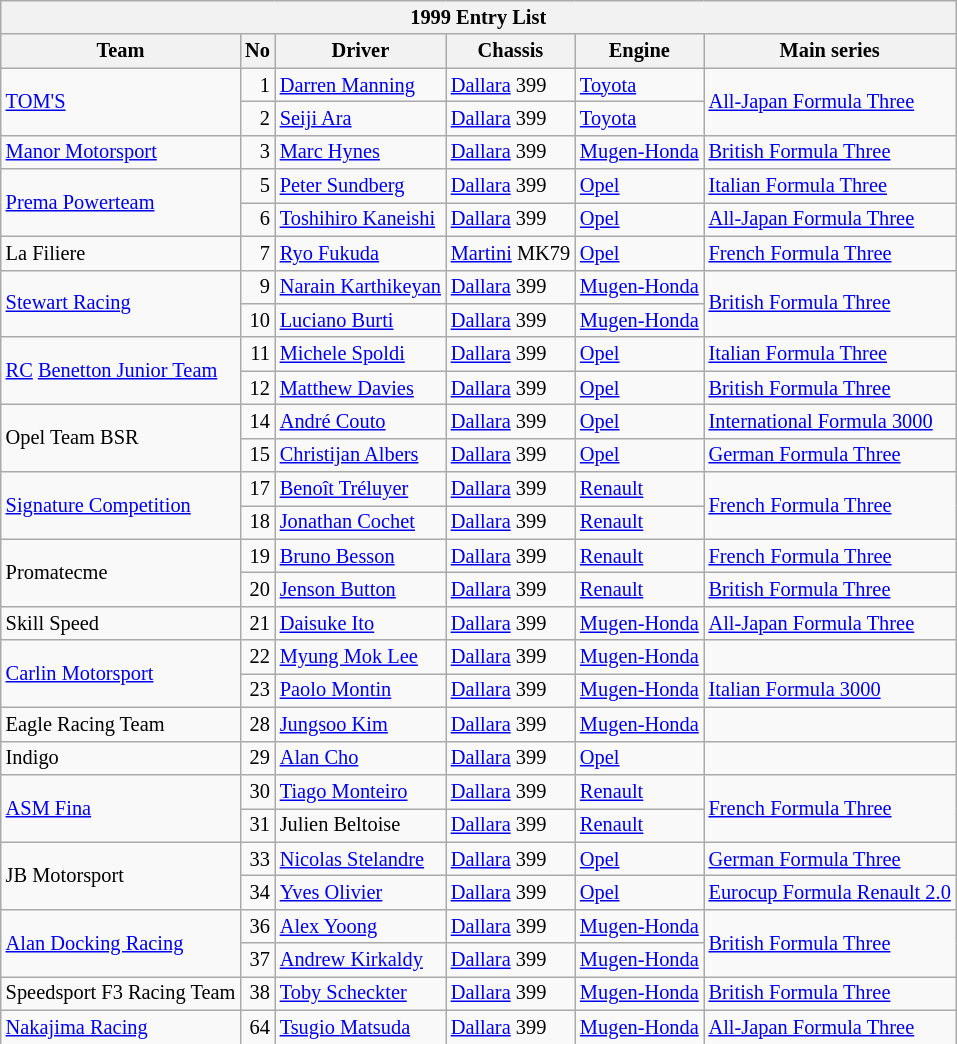<table class="wikitable" style="font-size: 85%;">
<tr>
<th colspan=7>1999 Entry List</th>
</tr>
<tr>
<th>Team</th>
<th>No</th>
<th>Driver</th>
<th>Chassis</th>
<th>Engine</th>
<th>Main series</th>
</tr>
<tr>
<td rowspan=2>  <a href='#'>TOM'S</a></td>
<td align="right">1</td>
<td> <a href='#'>Darren Manning</a></td>
<td><a href='#'>Dallara</a> 399</td>
<td><a href='#'>Toyota</a></td>
<td rowspan=2><a href='#'>All-Japan Formula Three</a></td>
</tr>
<tr>
<td align="right">2</td>
<td> <a href='#'>Seiji Ara</a></td>
<td><a href='#'>Dallara</a> 399</td>
<td><a href='#'>Toyota</a></td>
</tr>
<tr>
<td> <a href='#'>Manor Motorsport</a></td>
<td align="right">3</td>
<td> <a href='#'>Marc Hynes</a></td>
<td><a href='#'>Dallara</a> 399</td>
<td><a href='#'>Mugen-Honda</a></td>
<td><a href='#'>British Formula Three</a></td>
</tr>
<tr>
<td rowspan=2> <a href='#'>Prema Powerteam</a></td>
<td align="right">5</td>
<td> <a href='#'>Peter Sundberg</a></td>
<td><a href='#'>Dallara</a> 399</td>
<td><a href='#'>Opel</a></td>
<td><a href='#'>Italian Formula Three</a></td>
</tr>
<tr>
<td align="right">6</td>
<td> <a href='#'>Toshihiro Kaneishi</a></td>
<td><a href='#'>Dallara</a> 399</td>
<td><a href='#'>Opel</a></td>
<td><a href='#'>All-Japan Formula Three</a></td>
</tr>
<tr>
<td> La Filiere</td>
<td align="right">7</td>
<td> <a href='#'>Ryo Fukuda</a></td>
<td><a href='#'>Martini</a> MK79</td>
<td><a href='#'>Opel</a></td>
<td><a href='#'>French Formula Three</a></td>
</tr>
<tr>
<td rowspan=2> <a href='#'>Stewart Racing</a></td>
<td align="right">9</td>
<td> <a href='#'>Narain Karthikeyan</a></td>
<td><a href='#'>Dallara</a> 399</td>
<td><a href='#'>Mugen-Honda</a></td>
<td rowspan=2><a href='#'>British Formula Three</a></td>
</tr>
<tr>
<td align="right">10</td>
<td> <a href='#'>Luciano Burti</a></td>
<td><a href='#'>Dallara</a> 399</td>
<td><a href='#'>Mugen-Honda</a></td>
</tr>
<tr>
<td rowspan=2> <a href='#'>RC</a> <a href='#'>Benetton Junior Team</a></td>
<td align="right">11</td>
<td> <a href='#'>Michele Spoldi</a></td>
<td><a href='#'>Dallara</a> 399</td>
<td><a href='#'>Opel</a></td>
<td><a href='#'>Italian Formula Three</a></td>
</tr>
<tr>
<td align="right">12</td>
<td> <a href='#'>Matthew Davies</a></td>
<td><a href='#'>Dallara</a> 399</td>
<td><a href='#'>Opel</a></td>
<td><a href='#'>British Formula Three</a></td>
</tr>
<tr>
<td rowspan=2> Opel Team BSR</td>
<td align="right">14</td>
<td> <a href='#'>André Couto</a></td>
<td><a href='#'>Dallara</a> 399</td>
<td><a href='#'>Opel</a></td>
<td><a href='#'>International Formula 3000</a></td>
</tr>
<tr>
<td align="right">15</td>
<td> <a href='#'>Christijan Albers</a></td>
<td><a href='#'>Dallara</a> 399</td>
<td><a href='#'>Opel</a></td>
<td><a href='#'>German Formula Three</a></td>
</tr>
<tr>
<td rowspan=2> <a href='#'>Signature Competition</a></td>
<td align="right">17</td>
<td> <a href='#'>Benoît Tréluyer</a></td>
<td><a href='#'>Dallara</a> 399</td>
<td><a href='#'>Renault</a></td>
<td rowspan=2><a href='#'>French Formula Three</a></td>
</tr>
<tr>
<td align="right">18</td>
<td> <a href='#'>Jonathan Cochet</a></td>
<td><a href='#'>Dallara</a> 399</td>
<td><a href='#'>Renault</a></td>
</tr>
<tr>
<td rowspan=2> Promatecme</td>
<td align="right">19</td>
<td> <a href='#'>Bruno Besson</a></td>
<td><a href='#'>Dallara</a> 399</td>
<td><a href='#'>Renault</a></td>
<td><a href='#'>French Formula Three</a></td>
</tr>
<tr>
<td align="right">20</td>
<td> <a href='#'>Jenson Button</a></td>
<td><a href='#'>Dallara</a> 399</td>
<td><a href='#'>Renault</a></td>
<td><a href='#'>British Formula Three</a></td>
</tr>
<tr>
<td> Skill Speed</td>
<td align="right">21</td>
<td> <a href='#'>Daisuke Ito</a></td>
<td><a href='#'>Dallara</a> 399</td>
<td><a href='#'>Mugen-Honda</a></td>
<td><a href='#'>All-Japan Formula Three</a></td>
</tr>
<tr>
<td rowspan=2> <a href='#'>Carlin Motorsport</a></td>
<td align="right">22</td>
<td> <a href='#'>Myung Mok Lee</a></td>
<td><a href='#'>Dallara</a> 399</td>
<td><a href='#'>Mugen-Honda</a></td>
<td></td>
</tr>
<tr>
<td align="right">23</td>
<td> <a href='#'>Paolo Montin</a></td>
<td><a href='#'>Dallara</a> 399</td>
<td><a href='#'>Mugen-Honda</a></td>
<td><a href='#'>Italian Formula 3000</a></td>
</tr>
<tr>
<td> Eagle Racing Team</td>
<td align="right">28</td>
<td> <a href='#'>Jungsoo Kim</a></td>
<td><a href='#'>Dallara</a> 399</td>
<td><a href='#'>Mugen-Honda</a></td>
<td></td>
</tr>
<tr>
<td> Indigo</td>
<td align="right">29</td>
<td> <a href='#'>Alan Cho</a></td>
<td><a href='#'>Dallara</a> 399</td>
<td><a href='#'>Opel</a></td>
<td></td>
</tr>
<tr>
<td rowspan=2> <a href='#'>ASM Fina</a></td>
<td align="right">30</td>
<td> <a href='#'>Tiago Monteiro</a></td>
<td><a href='#'>Dallara</a> 399</td>
<td><a href='#'>Renault</a></td>
<td rowspan=2><a href='#'>French Formula Three</a></td>
</tr>
<tr>
<td align="right">31</td>
<td> Julien Beltoise</td>
<td><a href='#'>Dallara</a> 399</td>
<td><a href='#'>Renault</a></td>
</tr>
<tr>
<td rowspan=2> JB Motorsport</td>
<td align="right">33</td>
<td> <a href='#'>Nicolas Stelandre</a></td>
<td><a href='#'>Dallara</a> 399</td>
<td><a href='#'>Opel</a></td>
<td><a href='#'>German Formula Three</a></td>
</tr>
<tr>
<td align="right">34</td>
<td> <a href='#'>Yves Olivier</a></td>
<td><a href='#'>Dallara</a> 399</td>
<td><a href='#'>Opel</a></td>
<td><a href='#'>Eurocup Formula Renault 2.0</a></td>
</tr>
<tr>
<td rowspan=2> <a href='#'>Alan Docking Racing</a></td>
<td align="right">36</td>
<td> <a href='#'>Alex Yoong</a></td>
<td><a href='#'>Dallara</a> 399</td>
<td><a href='#'>Mugen-Honda</a></td>
<td rowspan=2><a href='#'>British Formula Three</a></td>
</tr>
<tr>
<td align="right">37</td>
<td> <a href='#'>Andrew Kirkaldy</a></td>
<td><a href='#'>Dallara</a> 399</td>
<td><a href='#'>Mugen-Honda</a></td>
</tr>
<tr>
<td> Speedsport F3 Racing Team</td>
<td align="right">38</td>
<td> <a href='#'>Toby Scheckter</a></td>
<td><a href='#'>Dallara</a> 399</td>
<td><a href='#'>Mugen-Honda</a></td>
<td><a href='#'>British Formula Three</a></td>
</tr>
<tr>
<td> <a href='#'>Nakajima Racing</a></td>
<td align="right">64</td>
<td> <a href='#'>Tsugio Matsuda</a></td>
<td><a href='#'>Dallara</a> 399</td>
<td><a href='#'>Mugen-Honda</a></td>
<td><a href='#'>All-Japan Formula Three</a></td>
</tr>
</table>
